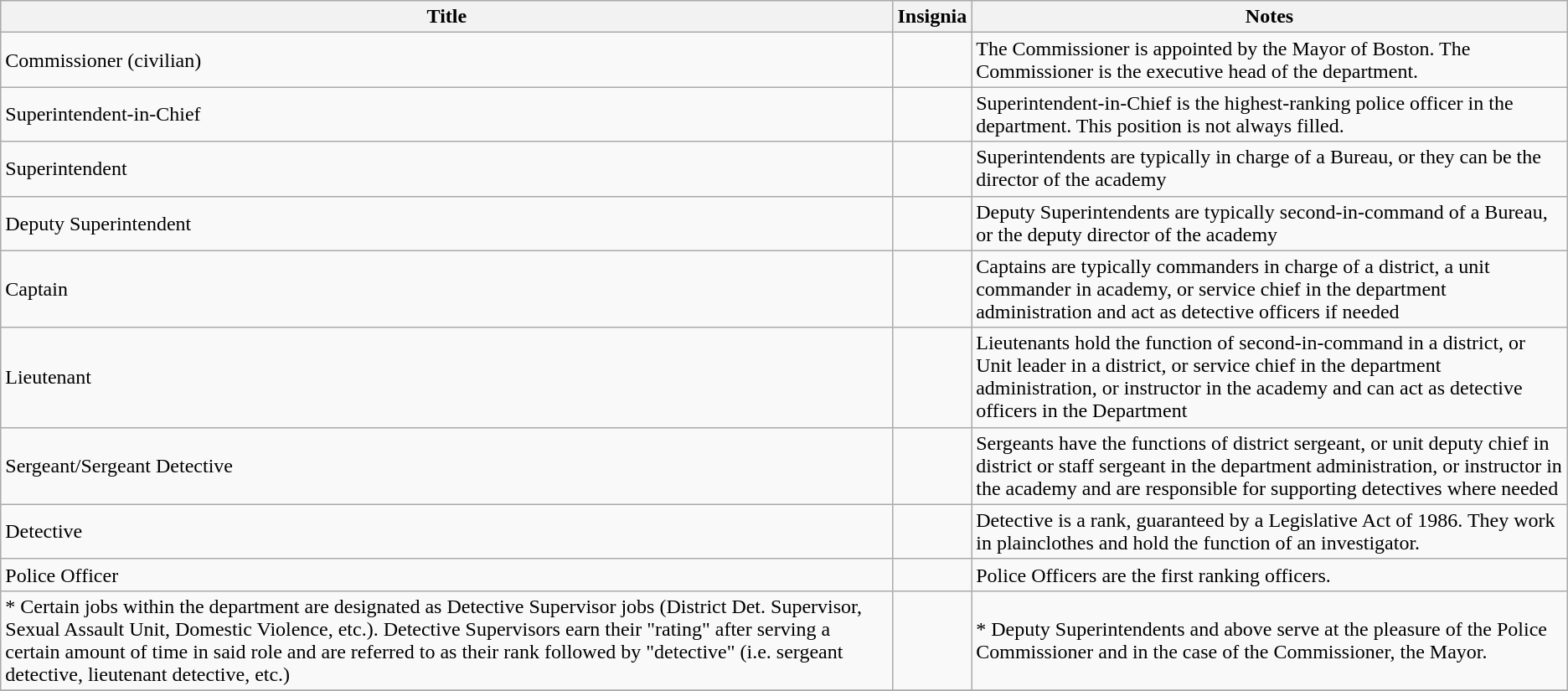<table class="wikitable">
<tr>
<th>Title</th>
<th>Insignia</th>
<th>Notes</th>
</tr>
<tr>
<td>Commissioner (civilian)</td>
<td></td>
<td>The Commissioner is appointed by the Mayor of Boston. The Commissioner is the executive head of the department.</td>
</tr>
<tr>
<td>Superintendent-in-Chief</td>
<td></td>
<td>Superintendent-in-Chief is the highest-ranking police officer in the department. This position is not always filled.</td>
</tr>
<tr>
<td>Superintendent</td>
<td></td>
<td>Superintendents are typically in charge of a Bureau, or they can be the director of the academy</td>
</tr>
<tr>
<td>Deputy Superintendent</td>
<td></td>
<td>Deputy Superintendents are typically second-in-command of a Bureau, or the deputy director of the academy</td>
</tr>
<tr>
<td>Captain</td>
<td></td>
<td>Captains are typically commanders in charge of a district, a unit commander in academy, or service chief in the department administration and act as detective officers if needed</td>
</tr>
<tr>
<td>Lieutenant</td>
<td></td>
<td>Lieutenants hold the function of second-in-command in a district, or Unit leader in a district, or service chief in the department administration, or instructor in the academy and can act as detective officers in the Department</td>
</tr>
<tr>
<td>Sergeant/Sergeant Detective</td>
<td></td>
<td>Sergeants have the functions of district sergeant, or unit deputy chief in district or staff sergeant in the department administration, or instructor in the academy and are responsible for supporting detectives where needed</td>
</tr>
<tr>
<td>Detective</td>
<td></td>
<td>Detective is a rank, guaranteed by a Legislative Act of 1986. They work in plainclothes and hold the function of an investigator.</td>
</tr>
<tr>
<td>Police Officer</td>
<td></td>
<td>Police Officers are the first ranking officers.</td>
</tr>
<tr>
<td>* Certain jobs within the department are designated as Detective Supervisor jobs (District Det. Supervisor, Sexual Assault Unit, Domestic Violence, etc.). Detective Supervisors earn their "rating" after serving a certain amount of time in said role and are referred to as their rank followed by "detective" (i.e. sergeant detective, lieutenant detective, etc.)</td>
<td></td>
<td>* Deputy Superintendents and above serve at the pleasure of the Police Commissioner and in the case of the Commissioner, the Mayor.</td>
</tr>
<tr>
</tr>
</table>
